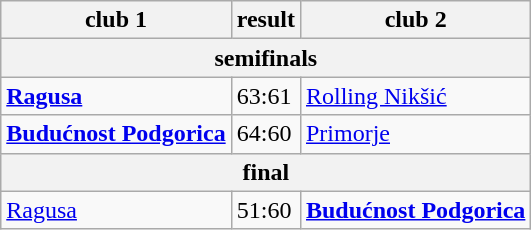<table class="wikitable">
<tr>
<th>club 1</th>
<th>result</th>
<th>club 2</th>
</tr>
<tr>
<th colspan="3">semifinals</th>
</tr>
<tr>
<td> <strong><a href='#'>Ragusa</a></strong></td>
<td>63:61</td>
<td> <a href='#'>Rolling Nikšić</a></td>
</tr>
<tr>
<td> <strong><a href='#'>Budućnost Podgorica</a></strong></td>
<td>64:60</td>
<td> <a href='#'>Primorje</a></td>
</tr>
<tr>
<th colspan="3">final</th>
</tr>
<tr>
<td> <a href='#'>Ragusa</a></td>
<td>51:60</td>
<td> <strong><a href='#'>Budućnost Podgorica</a></strong></td>
</tr>
</table>
